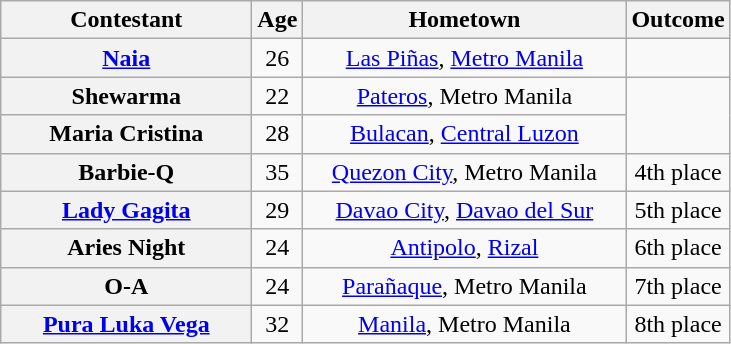<table class="wikitable sortable" style="text-align:center;">
<tr>
<th scope="col" style="width:10em">Contestant</th>
<th scope="col">Age</th>
<th scope="col" style="width:13em">Hometown</th>
<th scope="col">Outcome</th>
</tr>
<tr>
<th scope="row"><a href='#'>Naia</a></th>
<td>26</td>
<td><a href='#'>Las Piñas</a>, <a href='#'>Metro Manila</a></td>
<td><strong></strong></td>
</tr>
<tr>
<th scope="row">Shewarma</th>
<td>22</td>
<td><a href='#'>Pateros</a>, Metro Manila</td>
<td rowspan="2"></td>
</tr>
<tr>
<th scope="row">Maria Cristina</th>
<td>28</td>
<td><a href='#'>Bulacan</a>, <a href='#'>Central Luzon</a></td>
</tr>
<tr>
<th scope="row">Barbie-Q</th>
<td>35</td>
<td><a href='#'>Quezon City</a>, Metro Manila</td>
<td>4th place</td>
</tr>
<tr>
<th scope="row"><a href='#'>Lady Gagita</a></th>
<td>29</td>
<td><a href='#'>Davao City</a>, <a href='#'>Davao del Sur</a></td>
<td>5th place</td>
</tr>
<tr>
<th scope="row">Aries Night</th>
<td>24</td>
<td><a href='#'>Antipolo</a>, <a href='#'>Rizal</a></td>
<td>6th place</td>
</tr>
<tr>
<th scope="row">O-A</th>
<td>24</td>
<td><a href='#'>Parañaque</a>, Metro Manila</td>
<td>7th place</td>
</tr>
<tr>
<th scope="row"><a href='#'>Pura Luka Vega</a></th>
<td>32</td>
<td><a href='#'>Manila</a>, Metro Manila</td>
<td>8th place</td>
</tr>
</table>
